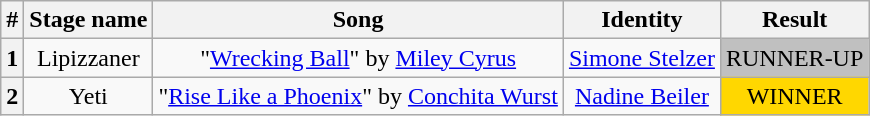<table class="wikitable plainrowheaders" style="text-align: center;">
<tr>
<th>#</th>
<th>Stage name</th>
<th>Song</th>
<th>Identity</th>
<th>Result</th>
</tr>
<tr>
<th>1</th>
<td>Lipizzaner</td>
<td>"<a href='#'>Wrecking Ball</a>" by <a href='#'>Miley Cyrus</a></td>
<td><a href='#'>Simone Stelzer</a></td>
<td bgcolor=silver>RUNNER-UP</td>
</tr>
<tr>
<th>2</th>
<td>Yeti</td>
<td>"<a href='#'>Rise Like a Phoenix</a>" by <a href='#'>Conchita Wurst</a></td>
<td><a href='#'>Nadine Beiler</a></td>
<td bgcolor=gold>WINNER</td>
</tr>
</table>
